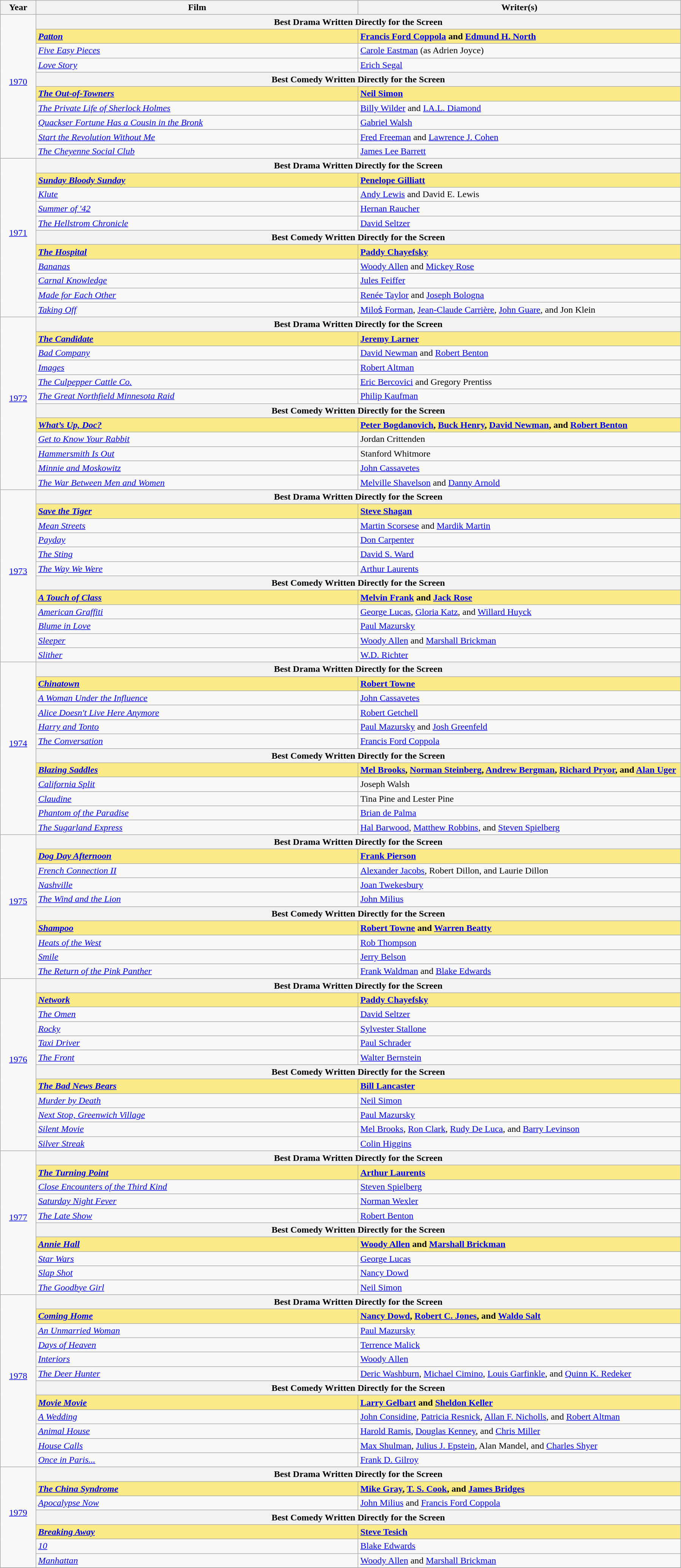<table class="wikitable" width="95%" cellpadding="5">
<tr>
<th width="5%">Year</th>
<th width="45%">Film</th>
<th width="45%">Writer(s)</th>
</tr>
<tr>
<td rowspan="10" style="text-align:center;"><a href='#'>1970</a><br><br></td>
<th colspan="2">Best Drama Written Directly for the Screen</th>
</tr>
<tr>
<td style="background:#FAEB86"><strong><em><a href='#'>Patton</a></em></strong></td>
<td style="background:#FAEB86"><strong><a href='#'>Francis Ford Coppola</a> and <a href='#'>Edmund H. North</a></strong></td>
</tr>
<tr>
<td><em><a href='#'>Five Easy Pieces</a></em></td>
<td><a href='#'>Carole Eastman</a> (as Adrien Joyce)</td>
</tr>
<tr>
<td><em><a href='#'>Love Story</a></em></td>
<td><a href='#'>Erich Segal</a></td>
</tr>
<tr>
<th colspan="2">Best Comedy Written Directly for the Screen</th>
</tr>
<tr>
<td style="background:#FAEB86"><strong><em><a href='#'>The Out-of-Towners</a></em></strong></td>
<td style="background:#FAEB86"><strong><a href='#'>Neil Simon</a></strong></td>
</tr>
<tr>
<td><em><a href='#'>The Private Life of Sherlock Holmes</a></em></td>
<td><a href='#'>Billy Wilder</a> and <a href='#'>I.A.L. Diamond</a></td>
</tr>
<tr>
<td><em><a href='#'>Quackser Fortune Has a Cousin in the Bronk</a></em></td>
<td><a href='#'>Gabriel Walsh</a></td>
</tr>
<tr>
<td><em><a href='#'>Start the Revolution Without Me</a></em></td>
<td><a href='#'>Fred Freeman</a> and <a href='#'>Lawrence J. Cohen</a></td>
</tr>
<tr>
<td><em><a href='#'>The Cheyenne Social Club</a></em></td>
<td><a href='#'>James Lee Barrett</a></td>
</tr>
<tr>
<td rowspan="11" style="text-align:center;"><a href='#'>1971</a><br><br></td>
<th colspan="2">Best Drama Written Directly for the Screen</th>
</tr>
<tr>
<td style="background:#FAEB86"><strong><em><a href='#'>Sunday Bloody Sunday</a></em></strong></td>
<td style="background:#FAEB86"><strong><a href='#'>Penelope Gilliatt</a></strong></td>
</tr>
<tr>
<td><em><a href='#'>Klute</a></em></td>
<td><a href='#'>Andy Lewis</a> and David E. Lewis</td>
</tr>
<tr>
<td><em><a href='#'>Summer of '42</a></em></td>
<td><a href='#'>Hernan Raucher</a></td>
</tr>
<tr>
<td><em><a href='#'>The Hellstrom Chronicle</a></em></td>
<td><a href='#'>David Seltzer</a></td>
</tr>
<tr>
<th colspan="2">Best Comedy Written Directly for the Screen</th>
</tr>
<tr>
<td style="background:#FAEB86"><strong><em><a href='#'>The Hospital</a></em></strong></td>
<td style="background:#FAEB86"><strong><a href='#'>Paddy Chayefsky</a></strong></td>
</tr>
<tr>
<td><em><a href='#'>Bananas</a></em></td>
<td><a href='#'>Woody Allen</a> and <a href='#'>Mickey Rose</a></td>
</tr>
<tr>
<td><em><a href='#'>Carnal Knowledge</a></em></td>
<td><a href='#'>Jules Feiffer</a></td>
</tr>
<tr>
<td><em><a href='#'>Made for Each Other</a></em></td>
<td><a href='#'>Renée Taylor</a> and <a href='#'>Joseph Bologna</a></td>
</tr>
<tr>
<td><em><a href='#'>Taking Off</a></em></td>
<td><a href='#'>Miloṡ Forman</a>, <a href='#'>Jean-Claude Carrière</a>, <a href='#'>John Guare</a>, and Jon Klein</td>
</tr>
<tr>
<td rowspan="12" style="text-align:center;"><a href='#'>1972</a><br><br></td>
<th colspan="2">Best Drama Written Directly for the Screen</th>
</tr>
<tr>
<td style="background:#FAEB86"><strong><em><a href='#'>The Candidate</a></em></strong></td>
<td style="background:#FAEB86"><strong><a href='#'>Jeremy Larner</a></strong></td>
</tr>
<tr>
<td><em><a href='#'>Bad Company</a></em></td>
<td><a href='#'>David Newman</a> and <a href='#'>Robert Benton</a></td>
</tr>
<tr>
<td><em><a href='#'>Images</a></em></td>
<td><a href='#'>Robert Altman</a></td>
</tr>
<tr>
<td><em><a href='#'>The Culpepper Cattle Co.</a></em></td>
<td><a href='#'>Eric Bercovici</a> and Gregory Prentiss</td>
</tr>
<tr>
<td><em><a href='#'>The Great Northfield Minnesota Raid</a></em></td>
<td><a href='#'>Philip Kaufman</a></td>
</tr>
<tr>
<th colspan="2">Best Comedy Written Directly for the Screen</th>
</tr>
<tr>
<td style="background:#FAEB86"><em><a href='#'><strong>What’s Up, Doc?</strong></a></em></td>
<td style="background:#FAEB86"><strong><a href='#'>Peter Bogdanovich</a>, <a href='#'>Buck Henry</a>, <a href='#'>David Newman</a>, and <a href='#'>Robert Benton</a></strong></td>
</tr>
<tr>
<td><em><a href='#'>Get to Know Your Rabbit</a></em></td>
<td>Jordan Crittenden</td>
</tr>
<tr>
<td><em><a href='#'>Hammersmith Is Out</a></em></td>
<td>Stanford Whitmore</td>
</tr>
<tr>
<td><em><a href='#'>Minnie and Moskowitz</a></em></td>
<td><a href='#'>John Cassavetes</a></td>
</tr>
<tr>
<td><em><a href='#'>The War Between Men and Women</a></em></td>
<td><a href='#'>Melville Shavelson</a> and <a href='#'>Danny Arnold</a></td>
</tr>
<tr>
<td rowspan="12" style="text-align:center;"><a href='#'>1973</a><br><br></td>
<th colspan="2">Best Drama Written Directly for the Screen</th>
</tr>
<tr>
<td style="background:#FAEB86"><strong><em><a href='#'>Save the Tiger</a></em></strong></td>
<td style="background:#FAEB86"><strong><a href='#'>Steve Shagan</a></strong></td>
</tr>
<tr>
<td><em><a href='#'>Mean Streets</a></em></td>
<td><a href='#'>Martin Scorsese</a> and <a href='#'>Mardik Martin</a></td>
</tr>
<tr>
<td><em><a href='#'>Payday</a></em></td>
<td><a href='#'>Don Carpenter</a></td>
</tr>
<tr>
<td><em><a href='#'>The Sting</a></em></td>
<td><a href='#'>David S. Ward</a></td>
</tr>
<tr>
<td><em><a href='#'>The Way We Were</a></em></td>
<td><a href='#'>Arthur Laurents</a></td>
</tr>
<tr>
<th colspan="2">Best Comedy Written Directly for the Screen</th>
</tr>
<tr>
<td style="background:#FAEB86"><strong><em><a href='#'>A Touch of Class</a></em></strong></td>
<td style="background:#FAEB86"><strong><a href='#'>Melvin Frank</a> and <a href='#'>Jack Rose</a></strong></td>
</tr>
<tr>
<td><em><a href='#'>American Graffiti</a></em></td>
<td><a href='#'>George Lucas</a>, <a href='#'>Gloria Katz</a>, and <a href='#'>Willard Huyck</a></td>
</tr>
<tr>
<td><em><a href='#'>Blume in Love</a></em></td>
<td><a href='#'>Paul Mazursky</a></td>
</tr>
<tr>
<td><em><a href='#'>Sleeper</a></em></td>
<td><a href='#'>Woody Allen</a> and <a href='#'>Marshall Brickman</a></td>
</tr>
<tr>
<td><em><a href='#'>Slither</a></em></td>
<td><a href='#'>W.D. Richter</a></td>
</tr>
<tr>
<td rowspan="12" style="text-align:center;"><a href='#'>1974</a><br><br></td>
<th colspan="2">Best Drama Written Directly for the Screen</th>
</tr>
<tr>
<td style="background:#FAEB86"><strong><em><a href='#'>Chinatown</a></em></strong></td>
<td style="background:#FAEB86"><strong><a href='#'>Robert Towne</a></strong></td>
</tr>
<tr>
<td><em><a href='#'>A Woman Under the Influence</a></em></td>
<td><a href='#'>John Cassavetes</a></td>
</tr>
<tr>
<td><em><a href='#'>Alice Doesn't Live Here Anymore</a></em></td>
<td><a href='#'>Robert Getchell</a></td>
</tr>
<tr>
<td><em><a href='#'>Harry and Tonto</a></em></td>
<td><a href='#'>Paul Mazursky</a> and <a href='#'>Josh Greenfeld</a></td>
</tr>
<tr>
<td><em><a href='#'>The Conversation</a></em></td>
<td><a href='#'>Francis Ford Coppola</a></td>
</tr>
<tr>
<th colspan="2">Best Comedy Written Directly for the Screen</th>
</tr>
<tr>
<td style="background:#FAEB86"><strong><em><a href='#'>Blazing Saddles</a></em></strong></td>
<td style="background:#FAEB86"><strong> <a href='#'>Mel Brooks</a>, <a href='#'>Norman Steinberg</a>, <a href='#'>Andrew Bergman</a>, <a href='#'>Richard Pryor</a>, and <a href='#'>Alan Uger</a></strong></td>
</tr>
<tr>
<td><em><a href='#'>California Split</a></em></td>
<td>Joseph Walsh</td>
</tr>
<tr>
<td><em><a href='#'>Claudine</a></em></td>
<td>Tina Pine and Lester Pine</td>
</tr>
<tr>
<td><em><a href='#'>Phantom of the Paradise</a></em></td>
<td><a href='#'>Brian de Palma</a></td>
</tr>
<tr>
<td><em><a href='#'>The Sugarland Express</a></em></td>
<td><a href='#'>Hal Barwood</a>, <a href='#'>Matthew Robbins</a>, and <a href='#'>Steven Spielberg</a></td>
</tr>
<tr>
<td rowspan="10" style="text-align:center;"><a href='#'>1975</a><br><br></td>
<th colspan="2">Best Drama Written Directly for the Screen</th>
</tr>
<tr>
<td style="background:#FAEB86"><strong><em><a href='#'>Dog Day Afternoon</a></em></strong></td>
<td style="background:#FAEB86"><strong><a href='#'>Frank Pierson</a></strong></td>
</tr>
<tr>
<td><em><a href='#'>French Connection II</a></em></td>
<td><a href='#'>Alexander Jacobs</a>, Robert Dillon, and Laurie Dillon</td>
</tr>
<tr>
<td><em><a href='#'>Nashville</a></em></td>
<td><a href='#'>Joan Twekesbury</a></td>
</tr>
<tr>
<td><em><a href='#'>The Wind and the Lion</a></em></td>
<td><a href='#'>John Milius</a></td>
</tr>
<tr>
<th colspan="2">Best Comedy Written Directly for the Screen</th>
</tr>
<tr>
<td style="background:#FAEB86"><strong><em><a href='#'>Shampoo</a></em></strong></td>
<td style="background:#FAEB86"><strong> <a href='#'>Robert Towne</a> and <a href='#'>Warren Beatty</a></strong></td>
</tr>
<tr>
<td><em><a href='#'>Heats of the West</a></em></td>
<td><a href='#'>Rob Thompson</a></td>
</tr>
<tr>
<td><em><a href='#'>Smile</a></em></td>
<td><a href='#'>Jerry Belson</a></td>
</tr>
<tr>
<td><em><a href='#'>The Return of the Pink Panther</a></em></td>
<td><a href='#'>Frank Waldman</a> and <a href='#'>Blake Edwards</a></td>
</tr>
<tr>
<td rowspan="12" style="text-align:center;"><a href='#'>1976</a><br><br></td>
<th colspan="2">Best Drama Written Directly for the Screen</th>
</tr>
<tr>
<td style="background:#FAEB86"><strong><em><a href='#'>Network</a></em></strong></td>
<td style="background:#FAEB86"><strong><a href='#'>Paddy Chayefsky</a></strong></td>
</tr>
<tr>
<td><em><a href='#'>The Omen</a></em></td>
<td><a href='#'>David Seltzer</a></td>
</tr>
<tr>
<td><em><a href='#'>Rocky</a></em></td>
<td><a href='#'>Sylvester Stallone</a></td>
</tr>
<tr>
<td><em><a href='#'>Taxi Driver</a></em></td>
<td><a href='#'>Paul Schrader</a></td>
</tr>
<tr>
<td><em><a href='#'>The Front</a></em></td>
<td><a href='#'>Walter Bernstein</a></td>
</tr>
<tr>
<th colspan="2">Best Comedy Written Directly for the Screen</th>
</tr>
<tr>
<td style="background:#FAEB86"><strong><em><a href='#'>The Bad News Bears</a></em></strong></td>
<td style="background:#FAEB86"><strong><a href='#'>Bill Lancaster</a></strong></td>
</tr>
<tr>
<td><em><a href='#'>Murder by Death</a></em></td>
<td><a href='#'>Neil Simon</a></td>
</tr>
<tr>
<td><em><a href='#'>Next Stop, Greenwich Village</a></em></td>
<td><a href='#'>Paul Mazursky</a></td>
</tr>
<tr>
<td><em><a href='#'>Silent Movie</a></em></td>
<td><a href='#'>Mel Brooks</a>, <a href='#'>Ron Clark</a>, <a href='#'>Rudy De Luca</a>, and <a href='#'>Barry Levinson</a></td>
</tr>
<tr>
<td><em><a href='#'>Silver Streak</a></em></td>
<td><a href='#'>Colin Higgins</a></td>
</tr>
<tr>
<td rowspan="10" style="text-align:center;"><a href='#'>1977</a><br><br></td>
<th colspan="2">Best Drama Written Directly for the Screen</th>
</tr>
<tr>
<td style="background:#FAEB86"><strong><em><a href='#'>The Turning Point</a></em></strong></td>
<td style="background:#FAEB86"><strong><a href='#'>Arthur Laurents</a></strong></td>
</tr>
<tr>
<td><em><a href='#'>Close Encounters of the Third Kind</a></em></td>
<td><a href='#'>Steven Spielberg</a></td>
</tr>
<tr>
<td><em><a href='#'>Saturday Night Fever</a></em></td>
<td><a href='#'>Norman Wexler</a></td>
</tr>
<tr>
<td><em><a href='#'>The Late Show</a></em></td>
<td><a href='#'>Robert Benton</a></td>
</tr>
<tr>
<th colspan="2">Best Comedy Written Directly for the Screen</th>
</tr>
<tr>
<td style="background:#FAEB86"><strong><em><a href='#'>Annie Hall</a></em></strong></td>
<td style="background:#FAEB86"><strong><a href='#'>Woody Allen</a> and <a href='#'>Marshall Brickman</a></strong></td>
</tr>
<tr>
<td><em><a href='#'>Star Wars</a></em></td>
<td><a href='#'>George Lucas</a></td>
</tr>
<tr>
<td><em><a href='#'>Slap Shot</a></em></td>
<td><a href='#'>Nancy Dowd</a></td>
</tr>
<tr>
<td><em><a href='#'>The Goodbye Girl</a></em></td>
<td><a href='#'>Neil Simon</a></td>
</tr>
<tr>
<td rowspan="12" style="text-align:center;"><a href='#'>1978</a><br><br></td>
<th colspan="2">Best Drama Written Directly for the Screen</th>
</tr>
<tr>
<td style="background:#FAEB86"><strong><em><a href='#'>Coming Home</a></em></strong></td>
<td style="background:#FAEB86"><strong><a href='#'>Nancy Dowd</a>, <a href='#'>Robert C. Jones</a>, and <a href='#'>Waldo Salt</a> </strong></td>
</tr>
<tr>
<td><em><a href='#'>An Unmarried Woman</a></em></td>
<td><a href='#'>Paul Mazursky</a></td>
</tr>
<tr>
<td><em><a href='#'>Days of Heaven</a></em></td>
<td><a href='#'>Terrence Malick</a></td>
</tr>
<tr>
<td><em><a href='#'>Interiors</a></em></td>
<td><a href='#'>Woody Allen</a></td>
</tr>
<tr>
<td><em><a href='#'>The Deer Hunter</a></em></td>
<td><a href='#'>Deric Washburn</a>, <a href='#'>Michael Cimino</a>, <a href='#'>Louis Garfinkle</a>, and <a href='#'>Quinn K. Redeker</a></td>
</tr>
<tr>
<th colspan="2">Best Comedy Written Directly for the Screen</th>
</tr>
<tr>
<td style="background:#FAEB86"><strong><em><a href='#'>Movie Movie</a></em></strong></td>
<td style="background:#FAEB86"><strong> <a href='#'>Larry Gelbart</a> and <a href='#'>Sheldon Keller</a></strong></td>
</tr>
<tr>
<td><em><a href='#'>A Wedding</a></em></td>
<td><a href='#'>John Considine</a>, <a href='#'>Patricia Resnick</a>, <a href='#'>Allan F. Nicholls</a>, and <a href='#'>Robert Altman</a></td>
</tr>
<tr>
<td><em><a href='#'>Animal House</a></em></td>
<td><a href='#'>Harold Ramis</a>, <a href='#'>Douglas Kenney</a>, and <a href='#'>Chris Miller</a></td>
</tr>
<tr>
<td><em><a href='#'>House Calls</a></em></td>
<td><a href='#'>Max Shulman</a>, <a href='#'>Julius J. Epstein</a>, Alan Mandel, and <a href='#'>Charles Shyer</a></td>
</tr>
<tr>
<td><em><a href='#'>Once in Paris...</a></em></td>
<td><a href='#'>Frank D. Gilroy</a></td>
</tr>
<tr>
<td rowspan= "7" style="text-align:center;"><a href='#'>1979</a><br><br></td>
<th colspan="2">Best Drama Written Directly for the Screen</th>
</tr>
<tr>
<td style="background:#FAEB86"><strong><em><a href='#'>The China Syndrome</a></em></strong></td>
<td style="background:#FAEB86"><strong><a href='#'>Mike Gray</a>, <a href='#'>T. S. Cook</a>, and <a href='#'>James Bridges</a></strong></td>
</tr>
<tr>
<td><em><a href='#'>Apocalypse Now</a></em></td>
<td><a href='#'>John Milius</a> and <a href='#'>Francis Ford Coppola</a></td>
</tr>
<tr>
<th colspan="2">Best Comedy Written Directly for the Screen</th>
</tr>
<tr>
<td style="background:#FAEB86"><strong><em><a href='#'>Breaking Away</a></em></strong></td>
<td style="background:#FAEB86"><strong> <a href='#'>Steve Tesich</a> </strong></td>
</tr>
<tr>
<td><em><a href='#'>10</a></em></td>
<td><a href='#'>Blake Edwards</a></td>
</tr>
<tr>
<td><em><a href='#'>Manhattan</a></em></td>
<td><a href='#'>Woody Allen</a> and <a href='#'>Marshall Brickman</a></td>
</tr>
<tr>
</tr>
</table>
